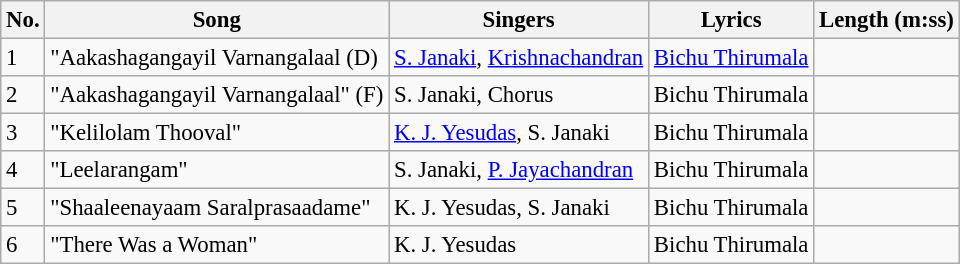<table class="wikitable" style="font-size:95%;">
<tr>
<th>No.</th>
<th>Song</th>
<th>Singers</th>
<th>Lyrics</th>
<th>Length (m:ss)</th>
</tr>
<tr>
<td>1</td>
<td>"Aakashagangayil Varnangalaal (D)</td>
<td><a href='#'>S. Janaki</a>, <a href='#'>Krishnachandran</a></td>
<td><a href='#'>Bichu Thirumala</a></td>
<td></td>
</tr>
<tr>
<td>2</td>
<td>"Aakashagangayil Varnangalaal" (F)</td>
<td>S. Janaki, Chorus</td>
<td>Bichu Thirumala</td>
<td></td>
</tr>
<tr>
<td>3</td>
<td>"Kelilolam Thooval"</td>
<td><a href='#'>K. J. Yesudas</a>, S. Janaki</td>
<td>Bichu Thirumala</td>
<td></td>
</tr>
<tr>
<td>4</td>
<td>"Leelarangam"</td>
<td>S. Janaki, <a href='#'>P. Jayachandran</a></td>
<td>Bichu Thirumala</td>
<td></td>
</tr>
<tr>
<td>5</td>
<td>"Shaaleenayaam Saralprasaadame"</td>
<td>K. J. Yesudas, S. Janaki</td>
<td>Bichu Thirumala</td>
<td></td>
</tr>
<tr>
<td>6</td>
<td>"There Was a Woman"</td>
<td>K. J. Yesudas</td>
<td>Bichu Thirumala</td>
<td></td>
</tr>
</table>
